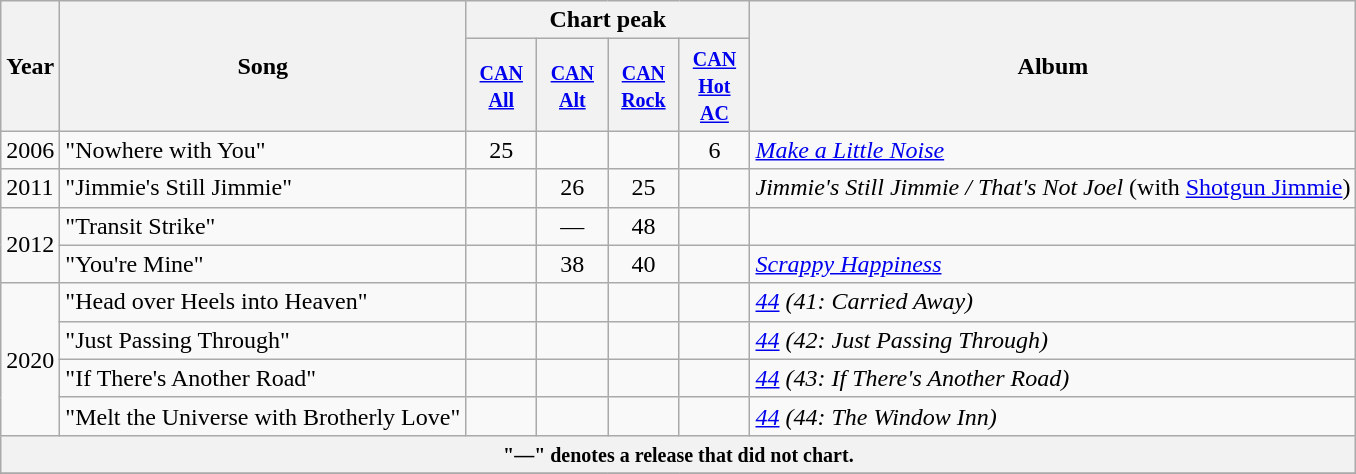<table class="wikitable">
<tr>
<th rowspan="2">Year</th>
<th rowspan="2">Song</th>
<th colspan="4">Chart peak</th>
<th rowspan="2">Album</th>
</tr>
<tr>
<th width="40"><small><a href='#'>CAN<br>All</a></small><br></th>
<th width="40"><small><a href='#'>CAN<br>Alt</a></small><br></th>
<th width="40"><small><a href='#'>CAN<br>Rock</a></small><br></th>
<th width="40"><small><a href='#'>CAN<br>Hot AC</a></small><br></th>
</tr>
<tr>
<td rowspan="1">2006</td>
<td>"Nowhere with You"</td>
<td align="center">25</td>
<td align="center"></td>
<td align="center"></td>
<td align="center">6</td>
<td rowspan="1"><em><a href='#'>Make a Little Noise</a></em></td>
</tr>
<tr>
<td rowspan="1">2011</td>
<td>"Jimmie's Still Jimmie"</td>
<td align="center"></td>
<td align="center">26</td>
<td align="center">25</td>
<td align="center"></td>
<td rowspan="1"><em>Jimmie's Still Jimmie / That's Not Joel</em> (with <a href='#'>Shotgun Jimmie</a>)</td>
</tr>
<tr>
<td rowspan="2">2012</td>
<td>"Transit Strike"</td>
<td align="center"></td>
<td align="center">—</td>
<td align="center">48</td>
<td align="center"></td>
<td></td>
</tr>
<tr>
<td>"You're Mine"</td>
<td align="center"></td>
<td align="center">38</td>
<td align="center">40</td>
<td align="center"></td>
<td rowspan="1"><em><a href='#'>Scrappy Happiness</a></em></td>
</tr>
<tr>
<td rowspan="4">2020</td>
<td>"Head over Heels into Heaven"</td>
<td align="center"></td>
<td align="center"></td>
<td align="center"></td>
<td align="center"></td>
<td rowspan="1"><em><a href='#'>44</a> (41: Carried Away)</em></td>
</tr>
<tr>
<td>"Just Passing Through"</td>
<td align="center"></td>
<td align="center"></td>
<td align="center"></td>
<td align="center"></td>
<td rowspan="1"><em><a href='#'>44</a> (42: Just Passing Through)</em></td>
</tr>
<tr>
<td>"If There's Another Road"</td>
<td align="center"></td>
<td align="center"></td>
<td align="center"></td>
<td align="center"></td>
<td rowspan="1"><em><a href='#'>44</a> (43: If There's Another Road)</em></td>
</tr>
<tr>
<td>"Melt the Universe with Brotherly Love"</td>
<td align="center"></td>
<td align="center"></td>
<td align="center"></td>
<td align="center"></td>
<td rowspan="1"><em><a href='#'>44</a> (44: The Window Inn)</em></td>
</tr>
<tr>
<th colspan="10"><small>"—" denotes a release that did not chart.</small></th>
</tr>
<tr>
</tr>
</table>
